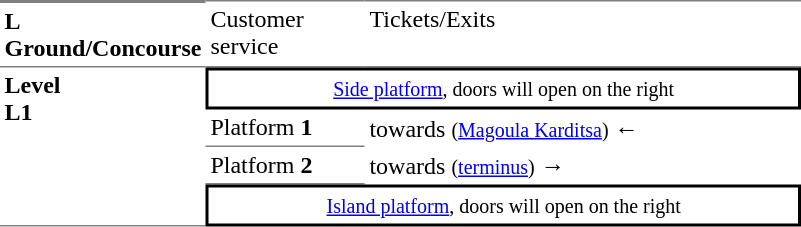<table table border=0 cellspacing=0 cellpadding=3>
<tr>
<td style="width:50px; border-bottom:solid 1px gray; border-top:solid 2px gray; vertical-align:top;"><strong>L<br>Ground/Concourse</strong></td>
<td style="width:100px; border-top:solid 1px gray; border-bottom:solid 1px gray; vertical-align:top;">Customer service</td>
<td style="width:285px; border-top:solid 1px gray; border-bottom:solid 1px gray; vertical-align:top;">Tickets/Exits</td>
</tr>
<tr>
<td rowspan="4" style="border-bottom:solid 1px gray; vertical-align:top;"><strong>Level<br>L1</strong></td>
<td style="border-top:solid 2px black;border-right:solid 2px black;border-left:solid 2px black;border-bottom:solid 2px black;text-align:center;" colspan=2><small><a href='#'>Side platform</a>, doors will open on the right</small></td>
</tr>
<tr>
<td style="border-bottom:solid 1px gray;">Platform <span><strong>1</strong></span></td>
<td> towards  <small>(<a href='#'>Magoula Karditsa</a>)</small> ←</td>
</tr>
<tr>
<td style="border-bottom:solid 1px gray;">Platform <span><strong>2</strong></span></td>
<td> towards  <small>(<a href='#'>terminus</a>)</small> →</td>
</tr>
<tr>
<td style="border-top:solid 2px black;border-left:solid 2px black;border-right:solid 2px black;border-bottom:solid 2px black;text-align:center;" colspan=2><small><a href='#'>Island platform</a>, doors will open on the right</small></td>
</tr>
</table>
